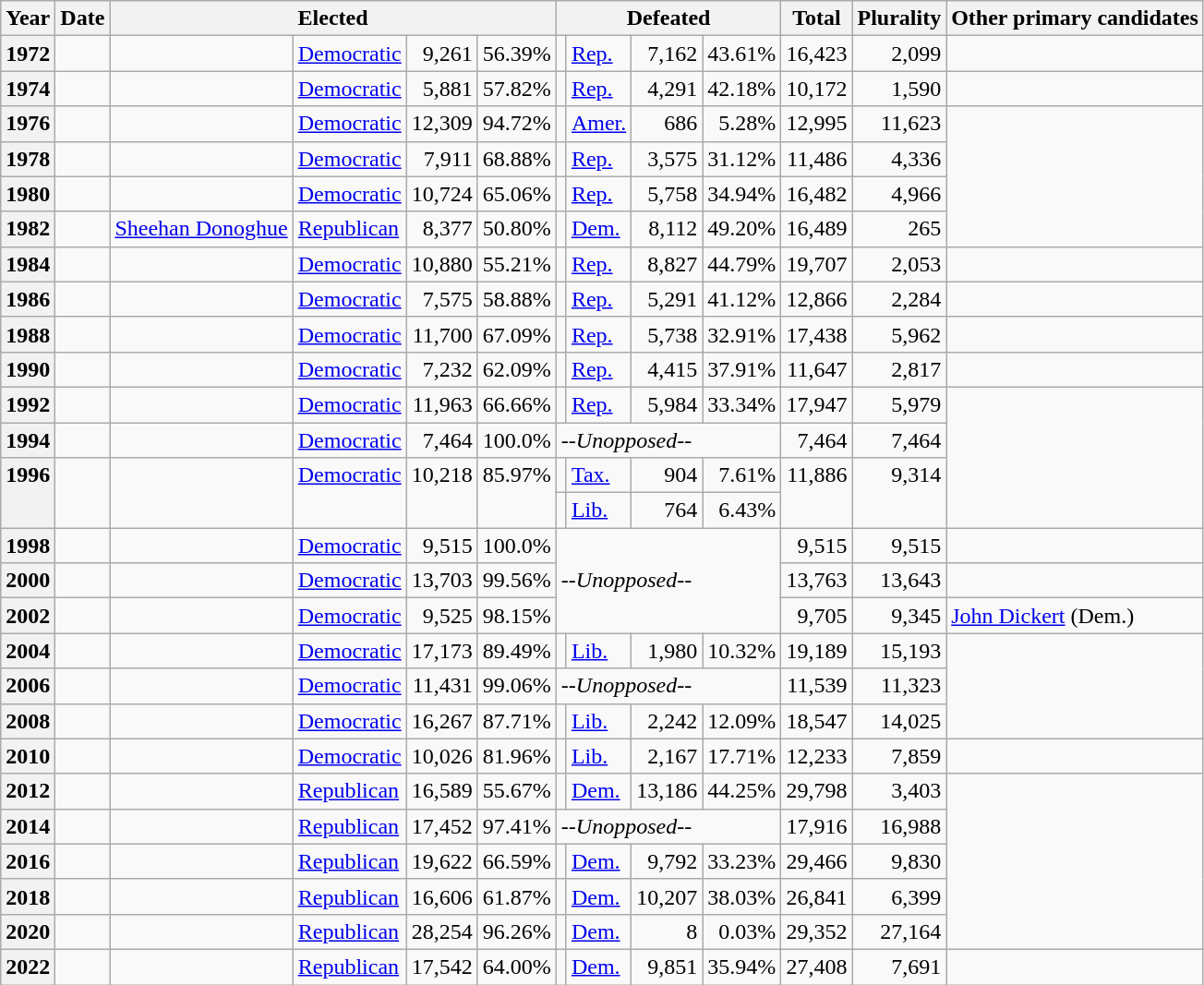<table class=wikitable>
<tr>
<th>Year</th>
<th>Date</th>
<th ! colspan="4">Elected</th>
<th ! colspan="4">Defeated</th>
<th>Total</th>
<th>Plurality</th>
<th>Other primary candidates</th>
</tr>
<tr>
<th valign="top">1972</th>
<td valign="top"></td>
<td valign="top"></td>
<td valign="top" ><a href='#'>Democratic</a></td>
<td valign="top" align="right">9,261</td>
<td valign="top" align="right">56.39%</td>
<td valign="top"></td>
<td valign="top" ><a href='#'>Rep.</a></td>
<td valign="top" align="right">7,162</td>
<td valign="top" align="right">43.61%</td>
<td valign="top" align="right">16,423</td>
<td valign="top" align="right">2,099</td>
<td valign="top"></td>
</tr>
<tr>
<th valign="top">1974</th>
<td valign="top"></td>
<td valign="top"></td>
<td valign="top" ><a href='#'>Democratic</a></td>
<td valign="top" align="right">5,881</td>
<td valign="top" align="right">57.82%</td>
<td valign="top"></td>
<td><a href='#'>Rep.</a></td>
<td valign="top" align="right">4,291</td>
<td valign="top" align="right">42.18%</td>
<td valign="top" align="right">10,172</td>
<td valign="top" align="right">1,590</td>
<td valign="top"></td>
</tr>
<tr>
<th valign="top">1976</th>
<td valign="top"></td>
<td valign="top"></td>
<td valign="top" ><a href='#'>Democratic</a></td>
<td valign="top" align="right">12,309</td>
<td valign="top" align="right">94.72%</td>
<td valign="top"></td>
<td><a href='#'>Amer.</a></td>
<td valign="top" align="right">686</td>
<td valign="top" align="right">5.28%</td>
<td valign="top" align="right">12,995</td>
<td valign="top" align="right">11,623</td>
<td valign="top" rowspan="4"></td>
</tr>
<tr>
<th valign="top">1978</th>
<td valign="top"></td>
<td valign="top"></td>
<td valign="top" ><a href='#'>Democratic</a></td>
<td valign="top" align="right">7,911</td>
<td valign="top" align="right">68.88%</td>
<td valign="top"></td>
<td valign="top" ><a href='#'>Rep.</a></td>
<td valign="top" align="right">3,575</td>
<td valign="top" align="right">31.12%</td>
<td valign="top" align="right">11,486</td>
<td valign="top" align="right">4,336</td>
</tr>
<tr>
<th valign="top">1980</th>
<td valign="top"></td>
<td valign="top"></td>
<td valign="top" ><a href='#'>Democratic</a></td>
<td valign="top" align="right">10,724</td>
<td valign="top" align="right">65.06%</td>
<td valign="top"></td>
<td valign="top" ><a href='#'>Rep.</a></td>
<td valign="top" align="right">5,758</td>
<td valign="top" align="right">34.94%</td>
<td valign="top" align="right">16,482</td>
<td valign="top" align="right">4,966</td>
</tr>
<tr>
<th valign="top">1982</th>
<td valign="top"></td>
<td valign="top"><a href='#'>Sheehan Donoghue</a></td>
<td valign="top" ><a href='#'>Republican</a></td>
<td valign="top" align="right">8,377</td>
<td valign="top" align="right">50.80%</td>
<td valign="top"></td>
<td valign="top" ><a href='#'>Dem.</a></td>
<td valign="top" align="right">8,112</td>
<td valign="top" align="right">49.20%</td>
<td valign="top" align="right">16,489</td>
<td valign="top" align="right">265</td>
</tr>
<tr>
<th valign="top">1984</th>
<td valign="top"></td>
<td valign="top"></td>
<td valign="top" ><a href='#'>Democratic</a></td>
<td valign="top" align="right">10,880</td>
<td valign="top" align="right">55.21%</td>
<td valign="top"></td>
<td valign="top" ><a href='#'>Rep.</a></td>
<td valign="top" align="right">8,827</td>
<td valign="top" align="right">44.79%</td>
<td valign="top" align="right">19,707</td>
<td valign="top" align="right">2,053</td>
<td valign="top"></td>
</tr>
<tr>
<th valign="top">1986</th>
<td valign="top"></td>
<td valign="top"></td>
<td valign="top" ><a href='#'>Democratic</a></td>
<td valign="top" align="right">7,575</td>
<td valign="top" align="right">58.88%</td>
<td valign="top"></td>
<td valign="top" ><a href='#'>Rep.</a></td>
<td valign="top" align="right">5,291</td>
<td valign="top" align="right">41.12%</td>
<td valign="top" align="right">12,866</td>
<td valign="top" align="right">2,284</td>
<td valign="top"></td>
</tr>
<tr>
<th valign="top">1988</th>
<td valign="top"></td>
<td valign="top"></td>
<td valign="top" ><a href='#'>Democratic</a></td>
<td valign="top" align="right">11,700</td>
<td valign="top" align="right">67.09%</td>
<td valign="top"></td>
<td valign="top" ><a href='#'>Rep.</a></td>
<td valign="top" align="right">5,738</td>
<td valign="top" align="right">32.91%</td>
<td valign="top" align="right">17,438</td>
<td valign="top" align="right">5,962</td>
<td valign="top"></td>
</tr>
<tr>
<th valign="top">1990</th>
<td valign="top"></td>
<td valign="top"></td>
<td valign="top" ><a href='#'>Democratic</a></td>
<td valign="top" align="right">7,232</td>
<td valign="top" align="right">62.09%</td>
<td valign="top"></td>
<td valign="top" ><a href='#'>Rep.</a></td>
<td valign="top" align="right">4,415</td>
<td valign="top" align="right">37.91%</td>
<td valign="top" align="right">11,647</td>
<td valign="top" align="right">2,817</td>
<td valign="top"></td>
</tr>
<tr>
<th valign="top">1992</th>
<td valign="top"></td>
<td valign="top"></td>
<td valign="top" ><a href='#'>Democratic</a></td>
<td valign="top" align="right">11,963</td>
<td valign="top" align="right">66.66%</td>
<td valign="top"></td>
<td valign="top" ><a href='#'>Rep.</a></td>
<td valign="top" align="right">5,984</td>
<td valign="top" align="right">33.34%</td>
<td valign="top" align="right">17,947</td>
<td valign="top" align="right">5,979</td>
<td valign="top" rowspan="4"></td>
</tr>
<tr>
<th valign="top">1994</th>
<td valign="top"></td>
<td valign="top"></td>
<td valign="top" ><a href='#'>Democratic</a></td>
<td valign="top" align="right">7,464</td>
<td valign="top" align="right">100.0%</td>
<td valign="top" colspan="4"><em>--Unopposed--</em></td>
<td valign="top" align="right">7,464</td>
<td valign="top" align="right">7,464</td>
</tr>
<tr>
<th rowspan="2" valign="top">1996</th>
<td rowspan="2" valign="top"></td>
<td rowspan="2" valign="top"></td>
<td rowspan="2" valign="top" ><a href='#'>Democratic</a></td>
<td rowspan="2" valign="top" align="right">10,218</td>
<td rowspan="2" valign="top" align="right">85.97%</td>
<td valign="top"></td>
<td valign="top" ><a href='#'>Tax.</a></td>
<td valign="top" align="right">904</td>
<td valign="top" align="right">7.61%</td>
<td rowspan="2" valign="top" align="right">11,886</td>
<td rowspan="2" valign="top" align="right">9,314</td>
</tr>
<tr>
<td valign="top"></td>
<td valign="top" ><a href='#'>Lib.</a></td>
<td valign="top" align="right">764</td>
<td valign="top" align="right">6.43%</td>
</tr>
<tr>
<th valign="top">1998</th>
<td valign="top"></td>
<td valign="top"></td>
<td valign="top" ><a href='#'>Democratic</a></td>
<td valign="top" align="right">9,515</td>
<td valign="top" align="right">100.0%</td>
<td rowspan="3" colspan="4"><em>--Unopposed--</em></td>
<td valign="top" align="right">9,515</td>
<td valign="top" align="right">9,515</td>
<td valign="top"></td>
</tr>
<tr>
<th valign="top">2000</th>
<td valign="top"></td>
<td valign="top"></td>
<td valign="top" ><a href='#'>Democratic</a></td>
<td valign="top" align="right">13,703</td>
<td valign="top" align="right">99.56%</td>
<td valign="top" align="right">13,763</td>
<td valign="top" align="right">13,643</td>
<td valign="top"></td>
</tr>
<tr>
<th valign="top">2002</th>
<td valign="top"></td>
<td valign="top"></td>
<td valign="top" ><a href='#'>Democratic</a></td>
<td valign="top" align="right">9,525</td>
<td valign="top" align="right">98.15%</td>
<td valign="top" align="right">9,705</td>
<td valign="top" align="right">9,345</td>
<td valign="top"><a href='#'>John Dickert</a> (Dem.)</td>
</tr>
<tr>
<th valign="top">2004</th>
<td valign="top"></td>
<td valign="top"></td>
<td valign="top" ><a href='#'>Democratic</a></td>
<td valign="top" align="right">17,173</td>
<td valign="top" align="right">89.49%</td>
<td valign="top"></td>
<td valign="top" ><a href='#'>Lib.</a></td>
<td valign="top" align="right">1,980</td>
<td valign="top" align="right">10.32%</td>
<td valign="top" align="right">19,189</td>
<td valign="top" align="right">15,193</td>
<td valign="top" rowspan="3"></td>
</tr>
<tr>
<th valign="top">2006</th>
<td valign="top"></td>
<td valign="top"></td>
<td valign="top" ><a href='#'>Democratic</a></td>
<td valign="top" align="right">11,431</td>
<td valign="top" align="right">99.06%</td>
<td colspan="4"><em>--Unopposed--</em></td>
<td valign="top" align="right">11,539</td>
<td valign="top" align="right">11,323</td>
</tr>
<tr>
<th valign="top">2008</th>
<td valign="top"></td>
<td valign="top"></td>
<td valign="top" ><a href='#'>Democratic</a></td>
<td valign="top" align="right">16,267</td>
<td valign="top" align="right">87.71%</td>
<td valign="top"></td>
<td valign="top" ><a href='#'>Lib.</a></td>
<td valign="top" align="right">2,242</td>
<td valign="top" align="right">12.09%</td>
<td valign="top" align="right">18,547</td>
<td valign="top" align="right">14,025</td>
</tr>
<tr>
<th valign="top">2010</th>
<td valign="top"></td>
<td valign="top"></td>
<td valign="top" ><a href='#'>Democratic</a></td>
<td valign="top" align="right">10,026</td>
<td valign="top" align="right">81.96%</td>
<td valign="top"></td>
<td valign="top" ><a href='#'>Lib.</a></td>
<td valign="top" align="right">2,167</td>
<td valign="top" align="right">17.71%</td>
<td valign="top" align="right">12,233</td>
<td valign="top" align="right">7,859</td>
<td valign="top"></td>
</tr>
<tr>
<th valign="top">2012</th>
<td valign="top"></td>
<td valign="top"></td>
<td valign="top" ><a href='#'>Republican</a></td>
<td valign="top" align="right">16,589</td>
<td valign="top" align="right">55.67%</td>
<td valign="top"></td>
<td valign="top" ><a href='#'>Dem.</a></td>
<td valign="top" align="right">13,186</td>
<td valign="top" align="right">44.25%</td>
<td valign="top" align="right">29,798</td>
<td valign="top" align="right">3,403</td>
<td valign="top" rowspan="5"></td>
</tr>
<tr>
<th valign="top">2014</th>
<td valign="top"></td>
<td valign="top"></td>
<td valign="top" ><a href='#'>Republican</a></td>
<td valign="top" align="right">17,452</td>
<td valign="top" align="right">97.41%</td>
<td valign="top" colspan="4"><em>--Unopposed--</em></td>
<td valign="top" align="right">17,916</td>
<td valign="top" align="right">16,988</td>
</tr>
<tr>
<th valign="top">2016</th>
<td valign="top"></td>
<td valign="top"></td>
<td valign="top" ><a href='#'>Republican</a></td>
<td valign="top" align="right">19,622</td>
<td valign="top" align="right">66.59%</td>
<td valign="top"></td>
<td valign="top" ><a href='#'>Dem.</a></td>
<td valign="top" align="right">9,792</td>
<td valign="top" align="right">33.23%</td>
<td valign="top" align="right">29,466</td>
<td valign="top" align="right">9,830</td>
</tr>
<tr>
<th valign="top">2018</th>
<td valign="top"></td>
<td valign="top"></td>
<td valign="top" ><a href='#'>Republican</a></td>
<td valign="top" align="right">16,606</td>
<td valign="top" align="right">61.87%</td>
<td valign="top"></td>
<td valign="top" ><a href='#'>Dem.</a></td>
<td valign="top" align="right">10,207</td>
<td valign="top" align="right">38.03%</td>
<td valign="top" align="right">26,841</td>
<td valign="top" align="right">6,399</td>
</tr>
<tr>
<th valign="top">2020</th>
<td valign="top"></td>
<td valign="top"></td>
<td valign="top" ><a href='#'>Republican</a></td>
<td valign="top" align="right">28,254</td>
<td valign="top" align="right">96.26%</td>
<td valign="top"></td>
<td valign="top" ><a href='#'>Dem.</a></td>
<td valign="top" align="right">8</td>
<td valign="top" align="right">0.03%</td>
<td valign="top" align="right">29,352</td>
<td valign="top" align="right">27,164</td>
</tr>
<tr>
<th valign="top">2022</th>
<td valign="top"></td>
<td valign="top"></td>
<td valign="top" ><a href='#'>Republican</a></td>
<td valign="top" align="right">17,542</td>
<td valign="top" align="right">64.00%</td>
<td valign="top"></td>
<td valign="top" ><a href='#'>Dem.</a></td>
<td valign="top" align="right">9,851</td>
<td valign="top" align="right">35.94%</td>
<td valign="top" align="right">27,408</td>
<td valign="top" align="right">7,691</td>
<td valign="top"></td>
</tr>
</table>
